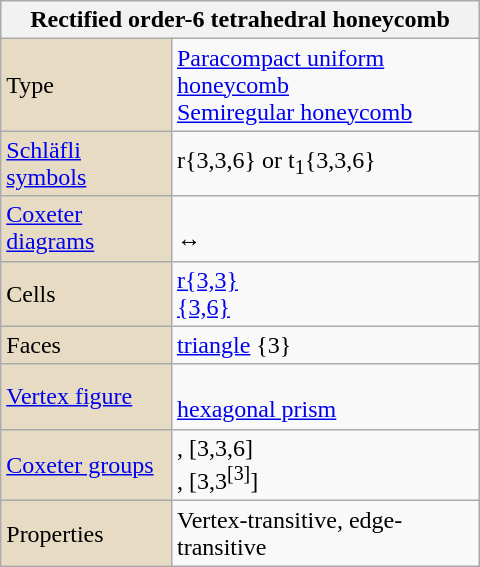<table class="wikitable" align="right" style="margin-left:10px" width="320">
<tr>
<th bgcolor=#e7dcc3 colspan=2>Rectified order-6 tetrahedral honeycomb<br></th>
</tr>
<tr>
<td bgcolor=#e7dcc3>Type</td>
<td><a href='#'>Paracompact uniform honeycomb</a><br><a href='#'>Semiregular honeycomb</a></td>
</tr>
<tr>
<td bgcolor=#e7dcc3><a href='#'>Schläfli symbols</a></td>
<td>r{3,3,6} or t<sub>1</sub>{3,3,6}</td>
</tr>
<tr>
<td bgcolor=#e7dcc3><a href='#'>Coxeter diagrams</a></td>
<td><br> ↔ </td>
</tr>
<tr>
<td bgcolor=#e7dcc3>Cells</td>
<td><a href='#'>r{3,3}</a> <br><a href='#'>{3,6}</a> </td>
</tr>
<tr>
<td bgcolor=#e7dcc3>Faces</td>
<td><a href='#'>triangle</a> {3}</td>
</tr>
<tr>
<td bgcolor=#e7dcc3><a href='#'>Vertex figure</a></td>
<td><br><a href='#'>hexagonal prism</a></td>
</tr>
<tr>
<td bgcolor=#e7dcc3><a href='#'>Coxeter groups</a></td>
<td>, [3,3,6]<br>, [3,3<sup>[3]</sup>]</td>
</tr>
<tr>
<td bgcolor=#e7dcc3>Properties</td>
<td>Vertex-transitive, edge-transitive</td>
</tr>
</table>
